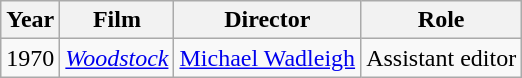<table class="wikitable">
<tr>
<th>Year</th>
<th>Film</th>
<th>Director</th>
<th>Role</th>
</tr>
<tr>
<td>1970</td>
<td><em><a href='#'>Woodstock</a></em></td>
<td><a href='#'>Michael Wadleigh</a></td>
<td>Assistant editor</td>
</tr>
</table>
